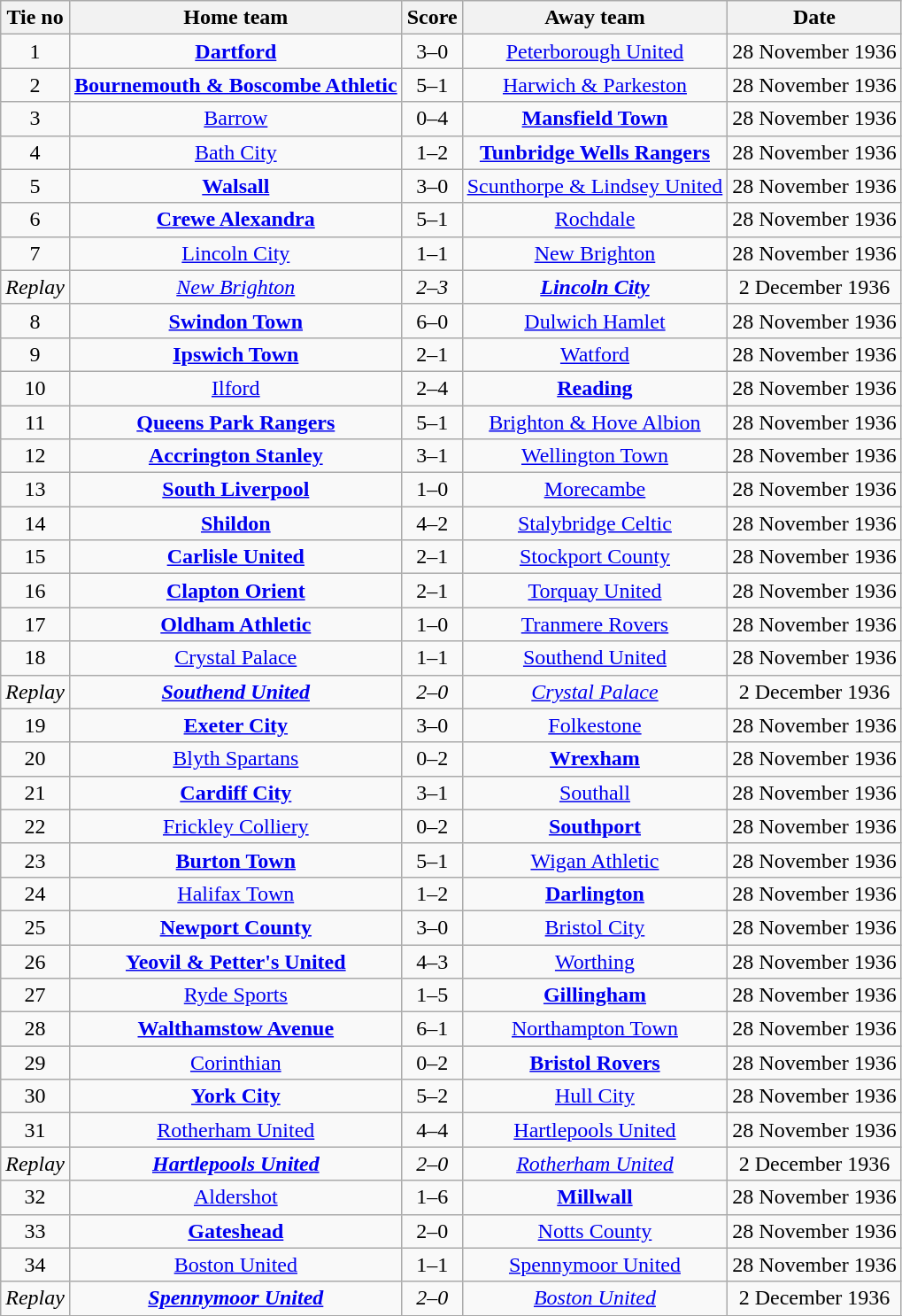<table class="wikitable" style="text-align: center">
<tr>
<th>Tie no</th>
<th>Home team</th>
<th>Score</th>
<th>Away team</th>
<th>Date</th>
</tr>
<tr>
<td>1</td>
<td><strong><a href='#'>Dartford</a></strong></td>
<td>3–0</td>
<td><a href='#'>Peterborough United</a></td>
<td>28 November 1936</td>
</tr>
<tr>
<td>2</td>
<td><strong><a href='#'>Bournemouth & Boscombe Athletic</a></strong></td>
<td>5–1</td>
<td><a href='#'>Harwich & Parkeston</a></td>
<td>28 November 1936</td>
</tr>
<tr>
<td>3</td>
<td><a href='#'>Barrow</a></td>
<td>0–4</td>
<td><strong><a href='#'>Mansfield Town</a></strong></td>
<td>28 November 1936</td>
</tr>
<tr>
<td>4</td>
<td><a href='#'>Bath City</a></td>
<td>1–2</td>
<td><strong><a href='#'>Tunbridge Wells Rangers</a></strong></td>
<td>28 November 1936</td>
</tr>
<tr>
<td>5</td>
<td><strong><a href='#'>Walsall</a></strong></td>
<td>3–0</td>
<td><a href='#'>Scunthorpe & Lindsey United</a></td>
<td>28 November 1936</td>
</tr>
<tr>
<td>6</td>
<td><strong><a href='#'>Crewe Alexandra</a></strong></td>
<td>5–1</td>
<td><a href='#'>Rochdale</a></td>
<td>28 November 1936</td>
</tr>
<tr>
<td>7</td>
<td><a href='#'>Lincoln City</a></td>
<td>1–1</td>
<td><a href='#'>New Brighton</a></td>
<td>28 November 1936</td>
</tr>
<tr>
<td><em>Replay</em></td>
<td><em><a href='#'>New Brighton</a></em></td>
<td><em>2–3</em></td>
<td><strong><em><a href='#'>Lincoln City</a></em></strong></td>
<td>2 December 1936</td>
</tr>
<tr>
<td>8</td>
<td><strong><a href='#'>Swindon Town</a></strong></td>
<td>6–0</td>
<td><a href='#'>Dulwich Hamlet</a></td>
<td>28 November 1936</td>
</tr>
<tr>
<td>9</td>
<td><strong><a href='#'>Ipswich Town</a></strong></td>
<td>2–1</td>
<td><a href='#'>Watford</a></td>
<td>28 November 1936</td>
</tr>
<tr>
<td>10</td>
<td><a href='#'>Ilford</a></td>
<td>2–4</td>
<td><strong><a href='#'>Reading</a></strong></td>
<td>28 November 1936</td>
</tr>
<tr>
<td>11</td>
<td><strong><a href='#'>Queens Park Rangers</a></strong></td>
<td>5–1</td>
<td><a href='#'>Brighton & Hove Albion</a></td>
<td>28 November 1936</td>
</tr>
<tr>
<td>12</td>
<td><strong><a href='#'>Accrington Stanley</a></strong></td>
<td>3–1</td>
<td><a href='#'>Wellington Town</a></td>
<td>28 November 1936</td>
</tr>
<tr>
<td>13</td>
<td><strong><a href='#'>South Liverpool</a></strong></td>
<td>1–0</td>
<td><a href='#'>Morecambe</a></td>
<td>28 November 1936</td>
</tr>
<tr>
<td>14</td>
<td><strong><a href='#'>Shildon</a></strong></td>
<td>4–2</td>
<td><a href='#'>Stalybridge Celtic</a></td>
<td>28 November 1936</td>
</tr>
<tr>
<td>15</td>
<td><strong><a href='#'>Carlisle United</a></strong></td>
<td>2–1</td>
<td><a href='#'>Stockport County</a></td>
<td>28 November 1936</td>
</tr>
<tr>
<td>16</td>
<td><strong><a href='#'>Clapton Orient</a></strong></td>
<td>2–1</td>
<td><a href='#'>Torquay United</a></td>
<td>28 November 1936</td>
</tr>
<tr>
<td>17</td>
<td><strong><a href='#'>Oldham Athletic</a></strong></td>
<td>1–0</td>
<td><a href='#'>Tranmere Rovers</a></td>
<td>28 November 1936</td>
</tr>
<tr>
<td>18</td>
<td><a href='#'>Crystal Palace</a></td>
<td>1–1</td>
<td><a href='#'>Southend United</a></td>
<td>28 November 1936</td>
</tr>
<tr>
<td><em>Replay</em></td>
<td><strong><em><a href='#'>Southend United</a></em></strong></td>
<td><em>2–0</em></td>
<td><em><a href='#'>Crystal Palace</a></em></td>
<td>2 December 1936</td>
</tr>
<tr>
<td>19</td>
<td><strong><a href='#'>Exeter City</a></strong></td>
<td>3–0</td>
<td><a href='#'>Folkestone</a></td>
<td>28 November 1936</td>
</tr>
<tr>
<td>20</td>
<td><a href='#'>Blyth Spartans</a></td>
<td>0–2</td>
<td><strong><a href='#'>Wrexham</a></strong></td>
<td>28 November 1936</td>
</tr>
<tr>
<td>21</td>
<td><strong><a href='#'>Cardiff City</a></strong></td>
<td>3–1</td>
<td><a href='#'>Southall</a></td>
<td>28 November 1936</td>
</tr>
<tr>
<td>22</td>
<td><a href='#'>Frickley Colliery</a></td>
<td>0–2</td>
<td><strong><a href='#'>Southport</a></strong></td>
<td>28 November 1936</td>
</tr>
<tr>
<td>23</td>
<td><strong><a href='#'>Burton Town</a></strong></td>
<td>5–1</td>
<td><a href='#'>Wigan Athletic</a></td>
<td>28 November 1936</td>
</tr>
<tr>
<td>24</td>
<td><a href='#'>Halifax Town</a></td>
<td>1–2</td>
<td><strong><a href='#'>Darlington</a></strong></td>
<td>28 November 1936</td>
</tr>
<tr>
<td>25</td>
<td><strong><a href='#'>Newport County</a></strong></td>
<td>3–0</td>
<td><a href='#'>Bristol City</a></td>
<td>28 November 1936</td>
</tr>
<tr>
<td>26</td>
<td><strong><a href='#'>Yeovil & Petter's United</a></strong></td>
<td>4–3</td>
<td><a href='#'>Worthing</a></td>
<td>28 November 1936</td>
</tr>
<tr>
<td>27</td>
<td><a href='#'>Ryde Sports</a></td>
<td>1–5</td>
<td><strong><a href='#'>Gillingham</a></strong></td>
<td>28 November 1936</td>
</tr>
<tr>
<td>28</td>
<td><strong><a href='#'>Walthamstow Avenue</a></strong></td>
<td>6–1</td>
<td><a href='#'>Northampton Town</a></td>
<td>28 November 1936</td>
</tr>
<tr>
<td>29</td>
<td><a href='#'>Corinthian</a></td>
<td>0–2</td>
<td><strong><a href='#'>Bristol Rovers</a></strong></td>
<td>28 November 1936</td>
</tr>
<tr>
<td>30</td>
<td><strong><a href='#'>York City</a></strong></td>
<td>5–2</td>
<td><a href='#'>Hull City</a></td>
<td>28 November 1936</td>
</tr>
<tr>
<td>31</td>
<td><a href='#'>Rotherham United</a></td>
<td>4–4</td>
<td><a href='#'>Hartlepools United</a></td>
<td>28 November 1936</td>
</tr>
<tr>
<td><em>Replay</em></td>
<td><strong><em><a href='#'>Hartlepools United</a></em></strong></td>
<td><em>2–0</em></td>
<td><em><a href='#'>Rotherham United</a></em></td>
<td>2 December 1936</td>
</tr>
<tr>
<td>32</td>
<td><a href='#'>Aldershot</a></td>
<td>1–6</td>
<td><strong><a href='#'>Millwall</a></strong></td>
<td>28 November 1936</td>
</tr>
<tr>
<td>33</td>
<td><strong><a href='#'>Gateshead</a></strong></td>
<td>2–0</td>
<td><a href='#'>Notts County</a></td>
<td>28 November 1936</td>
</tr>
<tr>
<td>34</td>
<td><a href='#'>Boston United</a></td>
<td>1–1</td>
<td><a href='#'>Spennymoor United</a></td>
<td>28 November 1936</td>
</tr>
<tr>
<td><em>Replay</em></td>
<td><strong><em><a href='#'>Spennymoor United</a></em></strong></td>
<td><em>2–0</em></td>
<td><em><a href='#'>Boston United</a></em></td>
<td>2 December 1936</td>
</tr>
<tr>
</tr>
</table>
